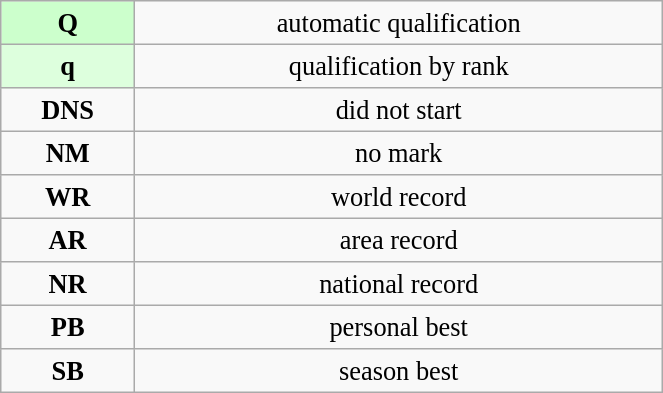<table class="wikitable" style=" text-align:center; font-size:110%;" width="35%">
<tr>
<td bgcolor="ccffcc"><strong>Q</strong></td>
<td>automatic qualification</td>
</tr>
<tr>
<td bgcolor="ddffdd"><strong>q</strong></td>
<td>qualification by rank</td>
</tr>
<tr>
<td><strong>DNS</strong></td>
<td>did not start</td>
</tr>
<tr>
<td><strong>NM</strong></td>
<td>no mark</td>
</tr>
<tr>
<td><strong>WR</strong></td>
<td>world record</td>
</tr>
<tr>
<td><strong>AR</strong></td>
<td>area record</td>
</tr>
<tr>
<td><strong>NR</strong></td>
<td>national record</td>
</tr>
<tr>
<td><strong>PB</strong></td>
<td>personal best</td>
</tr>
<tr>
<td><strong>SB</strong></td>
<td>season best</td>
</tr>
</table>
